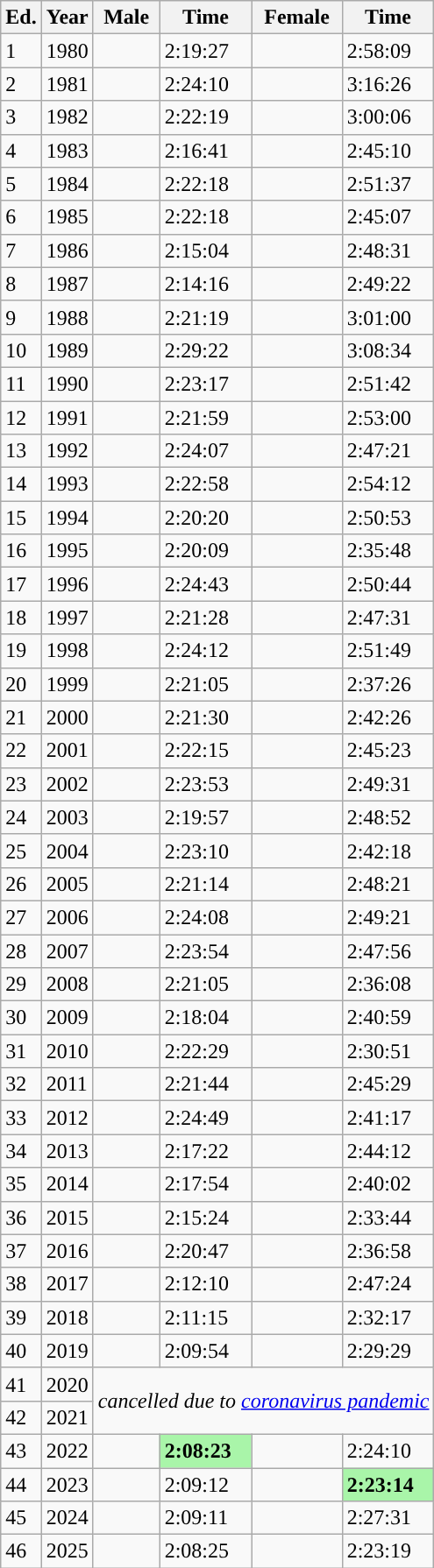<table class="wikitable sortable" style="left: 1em auto 1em auto">
<tr>
<th>Ed.</th>
<th>Year</th>
<th>Male</th>
<th>Time</th>
<th>Female</th>
<th>Time</th>
</tr>
<tr>
<td>1</td>
<td>1980</td>
<td></td>
<td>2:19:27</td>
<td></td>
<td>2:58:09</td>
</tr>
<tr>
<td>2</td>
<td>1981</td>
<td></td>
<td>2:24:10</td>
<td></td>
<td>3:16:26</td>
</tr>
<tr>
<td>3</td>
<td>1982</td>
<td></td>
<td>2:22:19</td>
<td></td>
<td>3:00:06</td>
</tr>
<tr>
<td>4</td>
<td>1983</td>
<td></td>
<td>2:16:41</td>
<td></td>
<td>2:45:10</td>
</tr>
<tr>
<td>5</td>
<td>1984</td>
<td></td>
<td>2:22:18</td>
<td></td>
<td>2:51:37</td>
</tr>
<tr>
<td>6</td>
<td>1985</td>
<td></td>
<td>2:22:18</td>
<td></td>
<td>2:45:07</td>
</tr>
<tr>
<td>7</td>
<td>1986</td>
<td></td>
<td>2:15:04</td>
<td></td>
<td>2:48:31</td>
</tr>
<tr>
<td>8</td>
<td>1987</td>
<td></td>
<td>2:14:16</td>
<td></td>
<td>2:49:22</td>
</tr>
<tr>
<td>9</td>
<td>1988</td>
<td></td>
<td>2:21:19</td>
<td></td>
<td>3:01:00</td>
</tr>
<tr>
<td>10</td>
<td>1989</td>
<td></td>
<td>2:29:22</td>
<td></td>
<td>3:08:34</td>
</tr>
<tr>
<td>11</td>
<td>1990</td>
<td></td>
<td>2:23:17</td>
<td></td>
<td>2:51:42</td>
</tr>
<tr>
<td>12</td>
<td>1991</td>
<td></td>
<td>2:21:59</td>
<td></td>
<td>2:53:00</td>
</tr>
<tr>
<td>13</td>
<td>1992</td>
<td></td>
<td>2:24:07</td>
<td></td>
<td>2:47:21</td>
</tr>
<tr>
<td>14</td>
<td>1993</td>
<td></td>
<td>2:22:58</td>
<td></td>
<td>2:54:12</td>
</tr>
<tr>
<td>15</td>
<td>1994</td>
<td></td>
<td>2:20:20</td>
<td></td>
<td>2:50:53</td>
</tr>
<tr>
<td>16</td>
<td>1995</td>
<td></td>
<td>2:20:09</td>
<td></td>
<td>2:35:48</td>
</tr>
<tr>
<td>17</td>
<td>1996</td>
<td></td>
<td>2:24:43</td>
<td></td>
<td>2:50:44</td>
</tr>
<tr>
<td>18</td>
<td>1997</td>
<td></td>
<td>2:21:28</td>
<td></td>
<td>2:47:31</td>
</tr>
<tr>
<td>19</td>
<td>1998</td>
<td></td>
<td>2:24:12</td>
<td></td>
<td>2:51:49</td>
</tr>
<tr>
<td>20</td>
<td>1999</td>
<td></td>
<td>2:21:05</td>
<td></td>
<td>2:37:26</td>
</tr>
<tr>
<td>21</td>
<td>2000</td>
<td></td>
<td>2:21:30</td>
<td></td>
<td>2:42:26</td>
</tr>
<tr>
<td>22</td>
<td>2001</td>
<td></td>
<td>2:22:15</td>
<td></td>
<td>2:45:23</td>
</tr>
<tr>
<td>23</td>
<td>2002</td>
<td></td>
<td>2:23:53</td>
<td></td>
<td>2:49:31</td>
</tr>
<tr>
<td>24</td>
<td>2003</td>
<td></td>
<td>2:19:57</td>
<td></td>
<td>2:48:52</td>
</tr>
<tr>
<td>25</td>
<td>2004</td>
<td></td>
<td>2:23:10</td>
<td></td>
<td>2:42:18</td>
</tr>
<tr>
<td>26</td>
<td>2005</td>
<td></td>
<td>2:21:14</td>
<td></td>
<td>2:48:21</td>
</tr>
<tr>
<td>27</td>
<td>2006</td>
<td></td>
<td>2:24:08</td>
<td></td>
<td>2:49:21</td>
</tr>
<tr>
<td>28</td>
<td>2007</td>
<td></td>
<td>2:23:54</td>
<td></td>
<td>2:47:56</td>
</tr>
<tr>
<td>29</td>
<td>2008</td>
<td></td>
<td>2:21:05</td>
<td></td>
<td>2:36:08</td>
</tr>
<tr>
<td>30</td>
<td>2009</td>
<td></td>
<td>2:18:04</td>
<td></td>
<td>2:40:59</td>
</tr>
<tr>
<td>31</td>
<td>2010</td>
<td></td>
<td>2:22:29</td>
<td></td>
<td>2:30:51</td>
</tr>
<tr>
<td>32</td>
<td>2011</td>
<td></td>
<td>2:21:44</td>
<td></td>
<td>2:45:29</td>
</tr>
<tr>
<td>33</td>
<td>2012</td>
<td></td>
<td>2:24:49</td>
<td></td>
<td>2:41:17</td>
</tr>
<tr>
<td>34</td>
<td>2013</td>
<td></td>
<td>2:17:22</td>
<td></td>
<td>2:44:12</td>
</tr>
<tr>
<td>35</td>
<td>2014</td>
<td></td>
<td>2:17:54</td>
<td></td>
<td>2:40:02</td>
</tr>
<tr>
<td>36</td>
<td>2015</td>
<td></td>
<td>2:15:24</td>
<td></td>
<td>2:33:44</td>
</tr>
<tr>
<td>37</td>
<td>2016</td>
<td></td>
<td>2:20:47</td>
<td></td>
<td>2:36:58</td>
</tr>
<tr>
<td>38</td>
<td>2017</td>
<td></td>
<td>2:12:10</td>
<td></td>
<td>2:47:24</td>
</tr>
<tr>
<td>39</td>
<td>2018</td>
<td></td>
<td>2:11:15</td>
<td></td>
<td>2:32:17</td>
</tr>
<tr>
<td>40</td>
<td>2019</td>
<td></td>
<td>2:09:54</td>
<td></td>
<td>2:29:29</td>
</tr>
<tr>
<td>41</td>
<td>2020</td>
<td rowspan="2" colspan="4" align="center"><em>cancelled due to <a href='#'>coronavirus pandemic</a></em></td>
</tr>
<tr>
<td>42</td>
<td>2021</td>
</tr>
<tr>
<td>43</td>
<td>2022 </td>
<td></td>
<td bgcolor=#A9F5A9><strong>2:08:23</strong></td>
<td></td>
<td>2:24:10</td>
</tr>
<tr>
<td>44</td>
<td>2023</td>
<td></td>
<td>2:09:12</td>
<td></td>
<td bgcolor="#A9F5A9"><strong>2:23:14</strong></td>
</tr>
<tr>
<td>45</td>
<td>2024</td>
<td></td>
<td>2:09:11</td>
<td></td>
<td>2:27:31</td>
</tr>
<tr>
<td>46</td>
<td>2025</td>
<td></td>
<td>2:08:25</td>
<td></td>
<td>2:23:19</td>
</tr>
</table>
